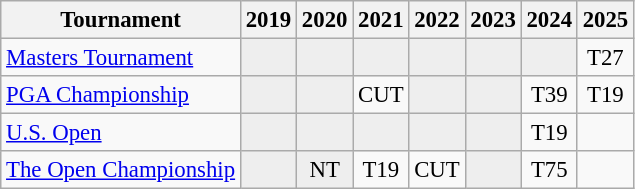<table class="wikitable" style="font-size:95%;text-align:center;">
<tr>
<th>Tournament</th>
<th>2019</th>
<th>2020</th>
<th>2021</th>
<th>2022</th>
<th>2023</th>
<th>2024</th>
<th>2025</th>
</tr>
<tr>
<td align=left><a href='#'>Masters Tournament</a></td>
<td style="background:#eeeeee;"></td>
<td style="background:#eeeeee;"></td>
<td style="background:#eeeeee;"></td>
<td style="background:#eeeeee;"></td>
<td style="background:#eeeeee;"></td>
<td style="background:#eeeeee;"></td>
<td>T27</td>
</tr>
<tr>
<td align=left><a href='#'>PGA Championship</a></td>
<td style="background:#eeeeee;"></td>
<td style="background:#eeeeee;"></td>
<td>CUT</td>
<td style="background:#eeeeee;"></td>
<td style="background:#eeeeee;"></td>
<td>T39</td>
<td>T19</td>
</tr>
<tr>
<td align=left><a href='#'>U.S. Open</a></td>
<td style="background:#eeeeee;"></td>
<td style="background:#eeeeee;"></td>
<td style="background:#eeeeee;"></td>
<td style="background:#eeeeee;"></td>
<td style="background:#eeeeee;"></td>
<td>T19</td>
<td></td>
</tr>
<tr>
<td align=left><a href='#'>The Open Championship</a></td>
<td style="background:#eeeeee;"></td>
<td style="background:#eeeeee;">NT</td>
<td>T19</td>
<td>CUT</td>
<td style="background:#eeeeee;"></td>
<td>T75</td>
<td></td>
</tr>
</table>
